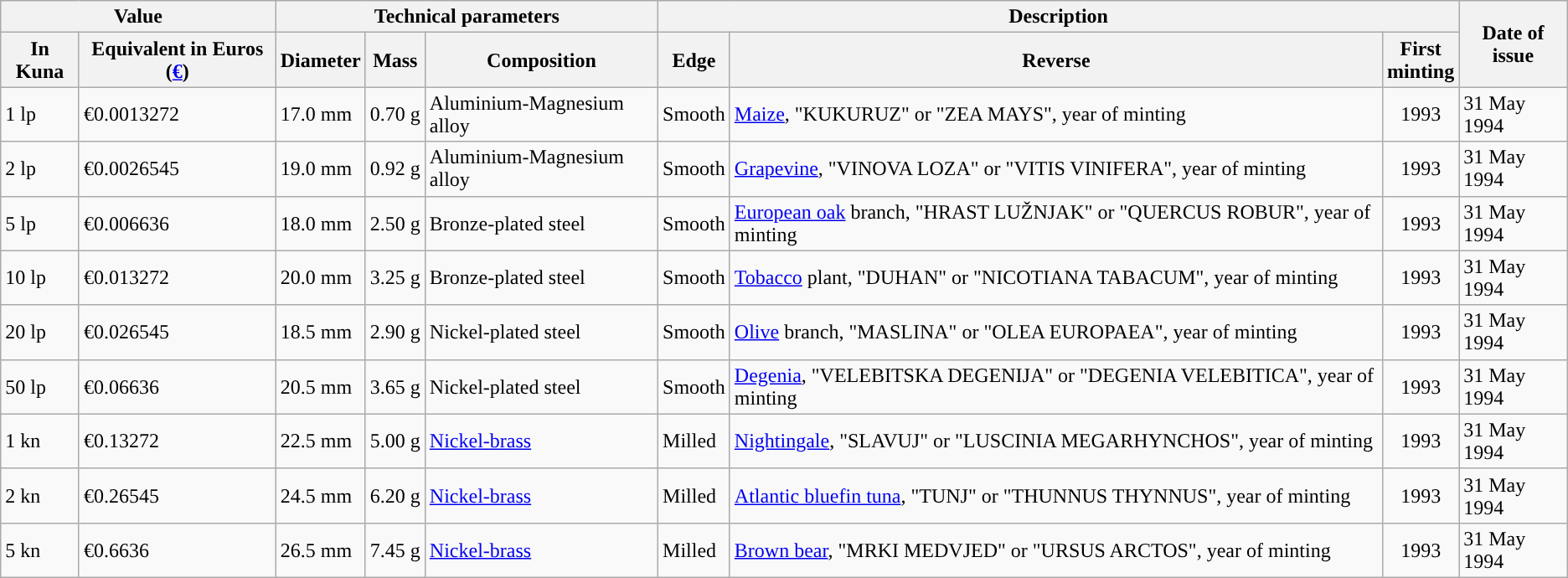<table class="wikitable">
<tr>
<th colspan="2">Value</th>
<th colspan="3">Technical parameters</th>
<th colspan=3>Description</th>
<th rowspan=2>Date of<br>issue</th>
</tr>
<tr>
<th>In Kuna</th>
<th>Equivalent in Euros (<a href='#'>€</a>)</th>
<th>Diameter</th>
<th>Mass</th>
<th>Composition</th>
<th>Edge</th>
<th>Reverse</th>
<th>First<br>minting</th>
</tr>
<tr>
<td>1 lp</td>
<td>€0.0013272</td>
<td>17.0 mm</td>
<td>0.70 g</td>
<td>Aluminium-Magnesium alloy</td>
<td>Smooth</td>
<td><a href='#'>Maize</a>, "KUKURUZ" or "ZEA MAYS", year of minting</td>
<td style="text-align:center">1993</td>
<td>31 May 1994</td>
</tr>
<tr>
<td>2 lp</td>
<td>€0.0026545</td>
<td>19.0 mm</td>
<td>0.92 g</td>
<td>Aluminium-Magnesium alloy</td>
<td>Smooth</td>
<td><a href='#'>Grapevine</a>, "VINOVA LOZA" or "VITIS VINIFERA", year of minting</td>
<td style="text-align:center">1993</td>
<td>31 May 1994</td>
</tr>
<tr>
<td>5 lp</td>
<td>€0.006636</td>
<td>18.0 mm</td>
<td>2.50 g</td>
<td>Bronze-plated steel</td>
<td>Smooth</td>
<td><a href='#'>European oak</a> branch, "HRAST LUŽNJAK" or "QUERCUS ROBUR", year of minting</td>
<td style="text-align:center">1993</td>
<td>31 May 1994</td>
</tr>
<tr>
<td>10 lp</td>
<td>€0.013272</td>
<td>20.0 mm</td>
<td>3.25 g</td>
<td>Bronze-plated steel</td>
<td>Smooth</td>
<td><a href='#'>Tobacco</a> plant, "DUHAN" or "NICOTIANA TABACUM", year of minting</td>
<td style="text-align:center">1993</td>
<td>31 May 1994</td>
</tr>
<tr>
<td>20 lp</td>
<td>€0.026545</td>
<td>18.5 mm</td>
<td>2.90 g</td>
<td>Nickel-plated steel</td>
<td>Smooth</td>
<td><a href='#'>Olive</a> branch, "MASLINA" or "OLEA EUROPAEA", year of minting</td>
<td style="text-align:center">1993</td>
<td>31 May 1994</td>
</tr>
<tr>
<td>50 lp</td>
<td>€0.06636</td>
<td>20.5 mm</td>
<td>3.65 g</td>
<td>Nickel-plated steel</td>
<td>Smooth</td>
<td><a href='#'>Degenia</a>, "VELEBITSKA DEGENIJA" or "DEGENIA VELEBITICA", year of minting</td>
<td style="text-align:center">1993</td>
<td>31 May 1994</td>
</tr>
<tr>
<td>1 kn</td>
<td>€0.13272</td>
<td>22.5 mm</td>
<td>5.00 g</td>
<td><a href='#'>Nickel-brass</a></td>
<td>Milled</td>
<td><a href='#'>Nightingale</a>, "SLAVUJ" or "LUSCINIA MEGARHYNCHOS", year of minting</td>
<td style="text-align:center">1993</td>
<td>31 May 1994</td>
</tr>
<tr>
<td>2 kn</td>
<td>€0.26545</td>
<td>24.5 mm</td>
<td>6.20 g</td>
<td><a href='#'>Nickel-brass</a></td>
<td>Milled</td>
<td><a href='#'>Atlantic bluefin tuna</a>, "TUNJ" or "THUNNUS THYNNUS", year of minting</td>
<td style="text-align:center">1993</td>
<td>31 May 1994</td>
</tr>
<tr>
<td>5 kn</td>
<td>€0.6636</td>
<td>26.5 mm</td>
<td>7.45 g</td>
<td><a href='#'>Nickel-brass</a></td>
<td>Milled</td>
<td><a href='#'>Brown bear</a>, "MRKI MEDVJED" or "URSUS ARCTOS", year of minting</td>
<td style="text-align:center">1993</td>
<td>31 May 1994</td>
</tr>
</table>
